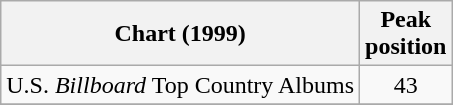<table class="wikitable">
<tr>
<th>Chart (1999)</th>
<th>Peak<br>position</th>
</tr>
<tr>
<td>U.S. <em>Billboard</em> Top Country Albums</td>
<td align="center">43</td>
</tr>
<tr>
</tr>
</table>
